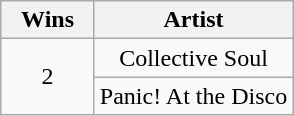<table class="wikitable" style="text-align:center;">
<tr>
<th scope="col" width="55">Wins</th>
<th scope="col" align="center">Artist</th>
</tr>
<tr>
<td rowspan=2 style="text-align:center">2</td>
<td>Collective Soul</td>
</tr>
<tr>
<td>Panic! At the Disco</td>
</tr>
</table>
